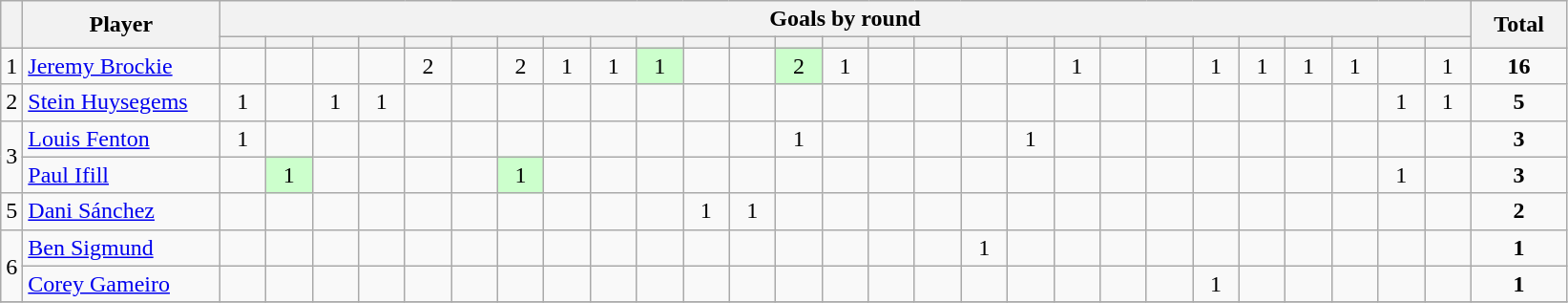<table class="wikitable" style="text-align:center">
<tr>
<th rowspan=2></th>
<th rowspan=2 width=130>Player</th>
<th colspan=27>Goals by round</th>
<th rowspan=2 colspan=2 width=60>Total</th>
</tr>
<tr>
<th width=25></th>
<th width=25></th>
<th width=25></th>
<th width=25></th>
<th width=25></th>
<th width=25></th>
<th width=25></th>
<th width=25></th>
<th width=25></th>
<th width=25></th>
<th width=25></th>
<th width=25></th>
<th width=25></th>
<th width=25></th>
<th width=25></th>
<th width=25></th>
<th width=25></th>
<th width=25></th>
<th width=25></th>
<th width=25></th>
<th width=25></th>
<th width=25></th>
<th width=25></th>
<th width=25></th>
<th width=25></th>
<th width=25></th>
<th width=25></th>
</tr>
<tr>
<td>1</td>
<td align=left height=17> <a href='#'>Jeremy Brockie</a></td>
<td></td>
<td></td>
<td></td>
<td></td>
<td>2</td>
<td></td>
<td>2</td>
<td>1</td>
<td>1</td>
<td bgcolor=#CCFFCC>1</td>
<td></td>
<td></td>
<td bgcolor=#CCFFCC>2</td>
<td>1</td>
<td></td>
<td></td>
<td></td>
<td></td>
<td>1</td>
<td></td>
<td></td>
<td>1</td>
<td>1</td>
<td>1</td>
<td>1</td>
<td></td>
<td>1</td>
<td><strong>16</strong></td>
</tr>
<tr>
<td>2</td>
<td align=left height=17> <a href='#'>Stein Huysegems</a></td>
<td>1</td>
<td></td>
<td>1</td>
<td>1</td>
<td></td>
<td></td>
<td></td>
<td></td>
<td></td>
<td></td>
<td></td>
<td></td>
<td></td>
<td></td>
<td></td>
<td></td>
<td></td>
<td></td>
<td></td>
<td></td>
<td></td>
<td></td>
<td></td>
<td></td>
<td></td>
<td>1</td>
<td>1</td>
<td><strong>5</strong></td>
</tr>
<tr>
<td rowspan=2>3</td>
<td align=left height=17> <a href='#'>Louis Fenton</a></td>
<td>1</td>
<td></td>
<td></td>
<td></td>
<td></td>
<td></td>
<td></td>
<td></td>
<td></td>
<td></td>
<td></td>
<td></td>
<td>1</td>
<td></td>
<td></td>
<td></td>
<td></td>
<td>1</td>
<td></td>
<td></td>
<td></td>
<td></td>
<td></td>
<td></td>
<td></td>
<td></td>
<td></td>
<td><strong>3</strong></td>
</tr>
<tr>
<td align=left height=17> <a href='#'>Paul Ifill</a></td>
<td></td>
<td bgcolor=#CCFFCC>1</td>
<td></td>
<td></td>
<td></td>
<td></td>
<td bgcolor=#CCFFCC>1</td>
<td></td>
<td></td>
<td></td>
<td></td>
<td></td>
<td></td>
<td></td>
<td></td>
<td></td>
<td></td>
<td></td>
<td></td>
<td></td>
<td></td>
<td></td>
<td></td>
<td></td>
<td></td>
<td>1</td>
<td></td>
<td><strong>3</strong></td>
</tr>
<tr>
<td>5</td>
<td align=left height=17> <a href='#'>Dani Sánchez</a></td>
<td></td>
<td></td>
<td></td>
<td></td>
<td></td>
<td></td>
<td></td>
<td></td>
<td></td>
<td></td>
<td>1</td>
<td>1</td>
<td></td>
<td></td>
<td></td>
<td></td>
<td></td>
<td></td>
<td></td>
<td></td>
<td></td>
<td></td>
<td></td>
<td></td>
<td></td>
<td></td>
<td></td>
<td><strong>2</strong></td>
</tr>
<tr>
<td rowspan=2>6</td>
<td align=left height=17> <a href='#'>Ben Sigmund</a></td>
<td></td>
<td></td>
<td></td>
<td></td>
<td></td>
<td></td>
<td></td>
<td></td>
<td></td>
<td></td>
<td></td>
<td></td>
<td></td>
<td></td>
<td></td>
<td></td>
<td>1</td>
<td></td>
<td></td>
<td></td>
<td></td>
<td></td>
<td></td>
<td></td>
<td></td>
<td></td>
<td></td>
<td><strong>1</strong></td>
</tr>
<tr>
<td align=left height=17> <a href='#'>Corey Gameiro</a></td>
<td></td>
<td></td>
<td></td>
<td></td>
<td></td>
<td></td>
<td></td>
<td></td>
<td></td>
<td></td>
<td></td>
<td></td>
<td></td>
<td></td>
<td></td>
<td></td>
<td></td>
<td></td>
<td></td>
<td></td>
<td></td>
<td>1</td>
<td></td>
<td></td>
<td></td>
<td></td>
<td></td>
<td><strong>1</strong></td>
</tr>
<tr>
</tr>
</table>
